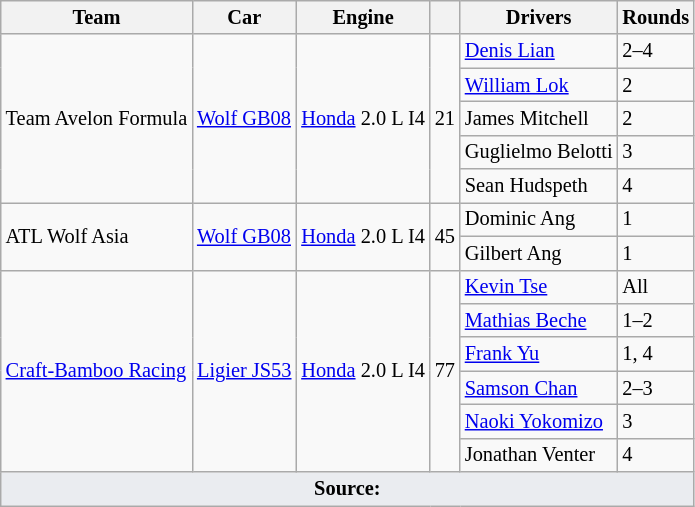<table class="wikitable" style="font-size: 85%;">
<tr>
<th>Team</th>
<th>Car</th>
<th>Engine</th>
<th></th>
<th>Drivers</th>
<th>Rounds</th>
</tr>
<tr>
<td rowspan=5> Team Avelon Formula</td>
<td rowspan=5><a href='#'>Wolf GB08</a></td>
<td rowspan=5><a href='#'>Honda</a> 2.0 L I4</td>
<td rowspan=5>21</td>
<td> <a href='#'>Denis Lian</a></td>
<td>2–4</td>
</tr>
<tr>
<td> <a href='#'>William Lok</a></td>
<td>2</td>
</tr>
<tr>
<td> James Mitchell</td>
<td>2</td>
</tr>
<tr>
<td> Guglielmo Belotti</td>
<td>3</td>
</tr>
<tr>
<td> Sean Hudspeth</td>
<td>4</td>
</tr>
<tr>
<td rowspan=2> ATL Wolf Asia</td>
<td rowspan=2><a href='#'>Wolf GB08</a></td>
<td rowspan=2><a href='#'>Honda</a> 2.0 L I4</td>
<td rowspan=2>45</td>
<td> Dominic Ang</td>
<td>1</td>
</tr>
<tr>
<td> Gilbert Ang</td>
<td>1</td>
</tr>
<tr>
<td rowspan=6> <a href='#'>Craft-Bamboo Racing</a></td>
<td rowspan=6><a href='#'>Ligier JS53</a></td>
<td rowspan=6><a href='#'>Honda</a> 2.0 L I4</td>
<td rowspan=6>77</td>
<td> <a href='#'>Kevin Tse</a></td>
<td>All</td>
</tr>
<tr>
<td> <a href='#'>Mathias Beche</a></td>
<td>1–2</td>
</tr>
<tr>
<td> <a href='#'>Frank Yu</a></td>
<td>1, 4</td>
</tr>
<tr>
<td> <a href='#'>Samson Chan</a></td>
<td>2–3</td>
</tr>
<tr>
<td> <a href='#'>Naoki Yokomizo</a></td>
<td>3</td>
</tr>
<tr>
<td> Jonathan Venter</td>
<td>4</td>
</tr>
<tr class="sortbottom">
<td colspan="6" style="background-color:#EAECF0;text-align:center"><strong>Source:</strong></td>
</tr>
</table>
